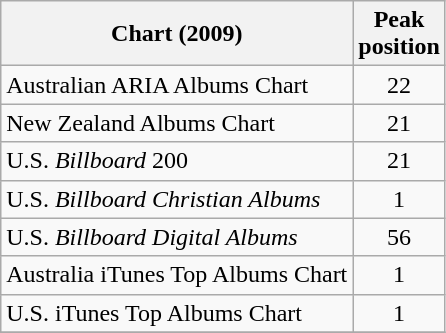<table class="wikitable sortable">
<tr>
<th>Chart (2009)</th>
<th>Peak<br>position</th>
</tr>
<tr>
<td>Australian ARIA Albums Chart</td>
<td align="center">22</td>
</tr>
<tr>
<td>New Zealand Albums Chart</td>
<td align="center">21</td>
</tr>
<tr>
<td>U.S. <em>Billboard</em> 200</td>
<td align="center">21</td>
</tr>
<tr>
<td>U.S. <em>Billboard Christian Albums</em></td>
<td align="center">1</td>
</tr>
<tr>
<td>U.S. <em>Billboard Digital Albums</em></td>
<td align="center">56</td>
</tr>
<tr>
<td>Australia iTunes Top Albums Chart</td>
<td align="center">1</td>
</tr>
<tr>
<td>U.S. iTunes Top Albums Chart</td>
<td align="center">1</td>
</tr>
<tr>
</tr>
</table>
